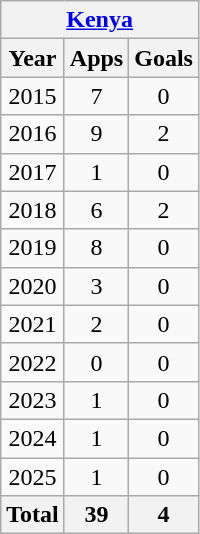<table class="wikitable" style="text-align:center">
<tr>
<th colspan=3><a href='#'>Kenya</a></th>
</tr>
<tr>
<th>Year</th>
<th>Apps</th>
<th>Goals</th>
</tr>
<tr>
<td>2015</td>
<td>7</td>
<td>0</td>
</tr>
<tr>
<td>2016</td>
<td>9</td>
<td>2</td>
</tr>
<tr>
<td>2017</td>
<td>1</td>
<td>0</td>
</tr>
<tr>
<td>2018</td>
<td>6</td>
<td>2</td>
</tr>
<tr>
<td>2019</td>
<td>8</td>
<td>0</td>
</tr>
<tr>
<td>2020</td>
<td>3</td>
<td>0</td>
</tr>
<tr>
<td>2021</td>
<td>2</td>
<td>0</td>
</tr>
<tr>
<td>2022</td>
<td>0</td>
<td>0</td>
</tr>
<tr>
<td>2023</td>
<td>1</td>
<td>0</td>
</tr>
<tr>
<td>2024</td>
<td>1</td>
<td>0</td>
</tr>
<tr>
<td>2025</td>
<td>1</td>
<td>0</td>
</tr>
<tr>
<th>Total</th>
<th>39</th>
<th>4</th>
</tr>
</table>
